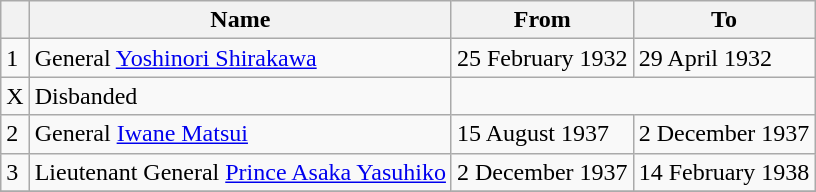<table class=wikitable>
<tr>
<th></th>
<th>Name</th>
<th>From</th>
<th>To</th>
</tr>
<tr>
<td>1</td>
<td>General <a href='#'>Yoshinori Shirakawa</a></td>
<td>25 February 1932</td>
<td>29 April 1932</td>
</tr>
<tr>
<td>X</td>
<td>Disbanded</td>
</tr>
<tr>
<td>2</td>
<td>General <a href='#'>Iwane Matsui</a></td>
<td>15 August 1937</td>
<td>2 December 1937</td>
</tr>
<tr>
<td>3</td>
<td>Lieutenant General <a href='#'>Prince Asaka Yasuhiko</a></td>
<td>2 December 1937</td>
<td>14 February 1938</td>
</tr>
<tr>
</tr>
</table>
